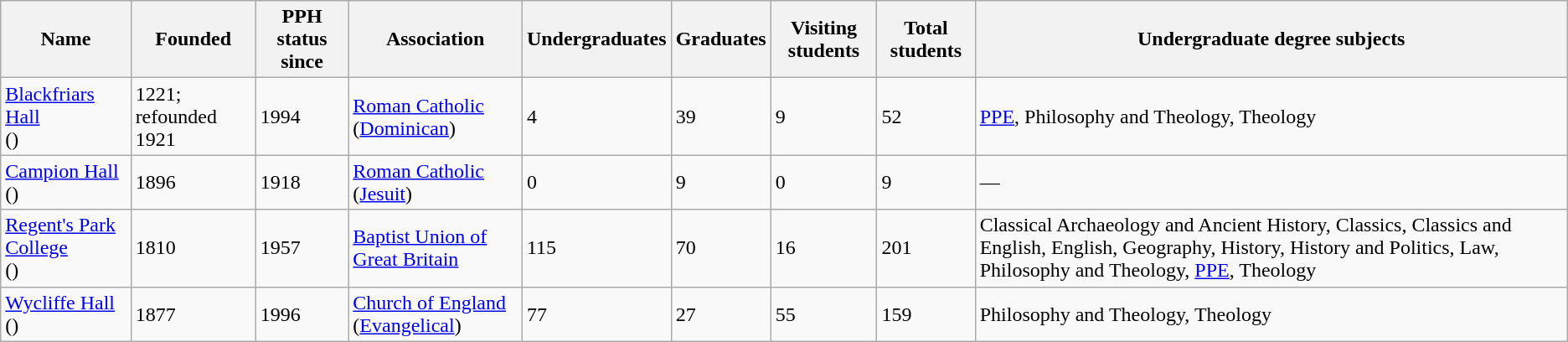<table class="wikitable sortable">
<tr>
<th>Name</th>
<th>Founded</th>
<th>PPH status since</th>
<th>Association</th>
<th>Undergraduates</th>
<th>Graduates</th>
<th>Visiting students</th>
<th>Total students</th>
<th>Undergraduate degree subjects</th>
</tr>
<tr>
<td><a href='#'>Blackfriars Hall</a><br>()</td>
<td>1221; refounded 1921</td>
<td>1994</td>
<td><a href='#'>Roman Catholic</a> (<a href='#'>Dominican</a>)</td>
<td>4</td>
<td>39</td>
<td>9</td>
<td>52</td>
<td><a href='#'>PPE</a>, Philosophy and Theology, Theology</td>
</tr>
<tr>
<td><a href='#'>Campion Hall</a><br>()</td>
<td>1896</td>
<td>1918</td>
<td><a href='#'>Roman Catholic</a> (<a href='#'>Jesuit</a>)</td>
<td>0</td>
<td>9</td>
<td>0</td>
<td>9</td>
<td>—</td>
</tr>
<tr>
<td><a href='#'>Regent's Park College</a><br>()</td>
<td>1810</td>
<td>1957</td>
<td><a href='#'>Baptist Union of Great Britain</a></td>
<td>115</td>
<td>70</td>
<td>16</td>
<td>201</td>
<td>Classical Archaeology and Ancient History, Classics, Classics and English, English, Geography, History, History and Politics, Law, Philosophy and Theology, <a href='#'>PPE</a>, Theology</td>
</tr>
<tr>
<td><a href='#'>Wycliffe Hall</a><br>()</td>
<td>1877</td>
<td>1996</td>
<td><a href='#'>Church of England</a> (<a href='#'>Evangelical</a>)</td>
<td>77</td>
<td>27</td>
<td>55</td>
<td>159</td>
<td>Philosophy and Theology, Theology</td>
</tr>
</table>
